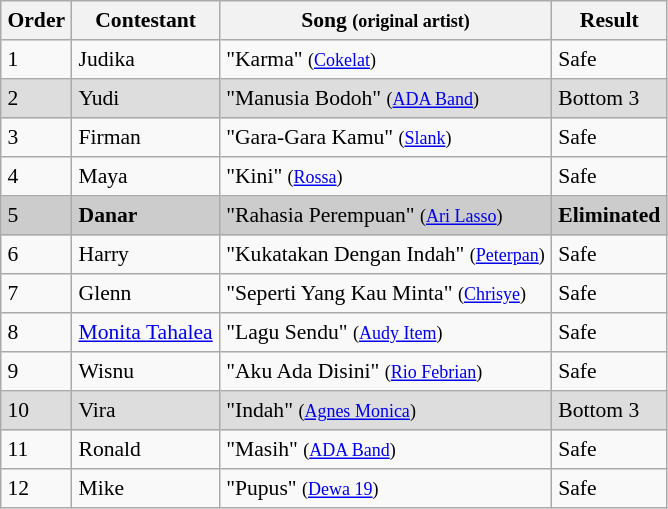<table border="8" cellpadding="4" cellspacing="0" style="margin:  1em 1em 1em 0; background: #f9f9f9; border: 1px #aaa  solid; border-collapse: collapse; font-size: 90%;">
<tr style="background:#f2f2f2;">
<th>Order</th>
<th>Contestant</th>
<th>Song <small>(original artist)</small></th>
<th>Result</th>
</tr>
<tr>
<td>1</td>
<td>Judika</td>
<td>"Karma" <small>(<a href='#'>Cokelat</a>)</small></td>
<td>Safe</td>
</tr>
<tr style="background:#ddd;">
<td>2</td>
<td>Yudi</td>
<td>"Manusia Bodoh" <small>(<a href='#'>ADA Band</a>)</small></td>
<td>Bottom 3</td>
</tr>
<tr>
<td>3</td>
<td>Firman</td>
<td>"Gara-Gara Kamu" <small>(<a href='#'>Slank</a>)</small></td>
<td>Safe</td>
</tr>
<tr>
<td>4</td>
<td>Maya</td>
<td>"Kini" <small>(<a href='#'>Rossa</a>)</small></td>
<td>Safe</td>
</tr>
<tr style="background:#ccc;">
<td>5</td>
<td><strong>Danar</strong></td>
<td>"Rahasia Perempuan" <small>(<a href='#'>Ari Lasso</a>)</small></td>
<td><strong>Eliminated</strong></td>
</tr>
<tr>
<td>6</td>
<td>Harry</td>
<td>"Kukatakan Dengan Indah" <small>(<a href='#'>Peterpan</a>)</small></td>
<td>Safe</td>
</tr>
<tr>
<td>7</td>
<td>Glenn</td>
<td>"Seperti Yang Kau Minta" <small>(<a href='#'>Chrisye</a>)</small></td>
<td>Safe</td>
</tr>
<tr>
<td>8</td>
<td><a href='#'>Monita Tahalea</a></td>
<td>"Lagu Sendu" <small>(<a href='#'>Audy Item</a>)</small></td>
<td>Safe</td>
</tr>
<tr>
<td>9</td>
<td>Wisnu</td>
<td>"Aku Ada Disini" <small>(<a href='#'>Rio Febrian</a>)</small></td>
<td>Safe</td>
</tr>
<tr style="background:#ddd;">
<td>10</td>
<td>Vira</td>
<td>"Indah" <small>(<a href='#'>Agnes Monica</a>)</small></td>
<td>Bottom 3</td>
</tr>
<tr>
<td>11</td>
<td>Ronald</td>
<td>"Masih" <small>(<a href='#'>ADA Band</a>)</small></td>
<td>Safe</td>
</tr>
<tr>
<td>12</td>
<td>Mike</td>
<td>"Pupus" <small>(<a href='#'>Dewa 19</a>)</small></td>
<td>Safe</td>
</tr>
</table>
